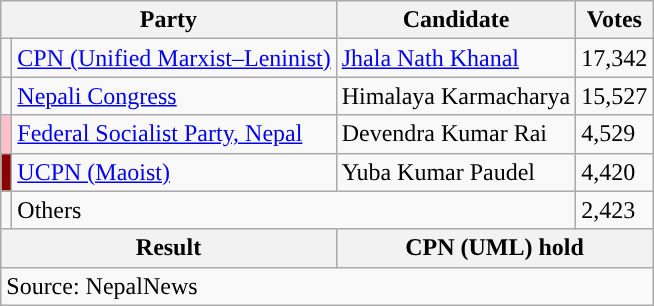<table class="wikitable">
<tr>
<th colspan="2">Party</th>
<th>Candidate</th>
<th>Votes</th>
</tr>
<tr>
<td style="background-color:"></td>
<td><a href='#'>CPN (Unified Marxist–Leninist)</a></td>
<td><a href='#'>Jhala Nath Khanal</a></td>
<td>17,342</td>
</tr>
<tr>
<td style="background-color:"></td>
<td><a href='#'>Nepali Congress</a></td>
<td>Himalaya Karmacharya</td>
<td>15,527</td>
</tr>
<tr>
<td style="background-color:#ffc0cb"></td>
<td><a href='#'>Federal Socialist Party, Nepal</a></td>
<td>Devendra Kumar Rai</td>
<td>4,529</td>
</tr>
<tr>
<td style="background-color:darkred"></td>
<td><a href='#'>UCPN (Maoist)</a></td>
<td>Yuba Kumar Paudel</td>
<td>4,420</td>
</tr>
<tr>
<td></td>
<td colspan="2">Others</td>
<td>2,423</td>
</tr>
<tr>
<th colspan="2">Result</th>
<th colspan="2">CPN (UML) hold</th>
</tr>
<tr>
<td colspan="4">Source: NepalNews</td>
</tr>
</table>
